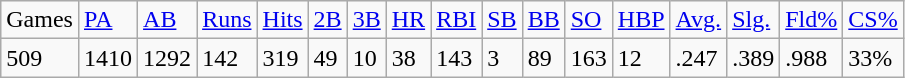<table class="wikitable">
<tr>
<td>Games</td>
<td><a href='#'>PA</a></td>
<td><a href='#'>AB</a></td>
<td><a href='#'>Runs</a></td>
<td><a href='#'>Hits</a></td>
<td><a href='#'>2B</a></td>
<td><a href='#'>3B</a></td>
<td><a href='#'>HR</a></td>
<td><a href='#'>RBI</a></td>
<td><a href='#'>SB</a></td>
<td><a href='#'>BB</a></td>
<td><a href='#'>SO</a></td>
<td><a href='#'>HBP</a></td>
<td><a href='#'>Avg.</a></td>
<td><a href='#'>Slg.</a></td>
<td><a href='#'>Fld%</a></td>
<td><a href='#'>CS%</a></td>
</tr>
<tr>
<td>509</td>
<td>1410</td>
<td>1292</td>
<td>142</td>
<td>319</td>
<td>49</td>
<td>10</td>
<td>38</td>
<td>143</td>
<td>3</td>
<td>89</td>
<td>163</td>
<td>12</td>
<td>.247</td>
<td>.389</td>
<td>.988</td>
<td>33%</td>
</tr>
</table>
